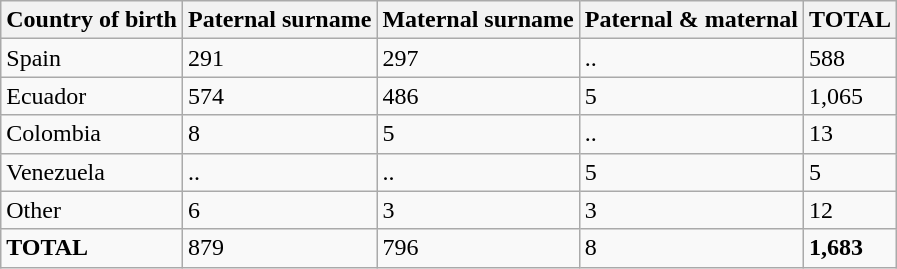<table class="wikitable">
<tr>
<th>Country of birth</th>
<th>Paternal surname</th>
<th>Maternal surname</th>
<th>Paternal & maternal</th>
<th>TOTAL</th>
</tr>
<tr>
<td>Spain</td>
<td>291</td>
<td>297</td>
<td>..</td>
<td>588</td>
</tr>
<tr>
<td>Ecuador</td>
<td>574</td>
<td>486</td>
<td>5</td>
<td>1,065</td>
</tr>
<tr>
<td>Colombia</td>
<td>8</td>
<td>5</td>
<td>..</td>
<td>13</td>
</tr>
<tr>
<td>Venezuela</td>
<td>..</td>
<td>..</td>
<td>5</td>
<td>5</td>
</tr>
<tr>
<td>Other</td>
<td>6</td>
<td>3</td>
<td>3</td>
<td>12</td>
</tr>
<tr>
<td><strong>TOTAL</strong></td>
<td>879</td>
<td>796</td>
<td>8</td>
<td><strong>1,683</strong></td>
</tr>
</table>
